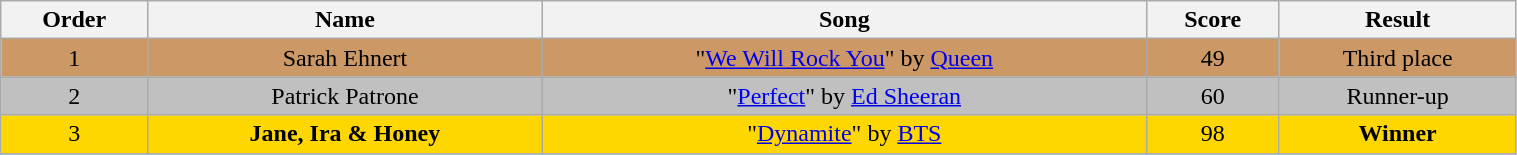<table class="wikitable sortable collapsed" style="text-align:center; width:80%;">
<tr style="text-align:Center; background:#cc;">
<th>Order</th>
<th>Name</th>
<th>Song</th>
<th>Score</th>
<th>Result</th>
</tr>
<tr style="background:#c96">
<td>1</td>
<td>Sarah Ehnert</td>
<td>"<a href='#'>We Will Rock You</a>" by <a href='#'>Queen</a></td>
<td>49</td>
<td>Third place</td>
</tr>
<tr style="background:silver">
<td>2</td>
<td>Patrick Patrone</td>
<td>"<a href='#'>Perfect</a>" by <a href='#'>Ed Sheeran</a></td>
<td>60</td>
<td>Runner-up</td>
</tr>
<tr style="background:gold">
<td>3</td>
<td><strong>Jane, Ira & Honey</strong></td>
<td>"<a href='#'>Dynamite</a>" by <a href='#'>BTS</a></td>
<td>98</td>
<td><strong>Winner</strong></td>
</tr>
<tr>
</tr>
</table>
